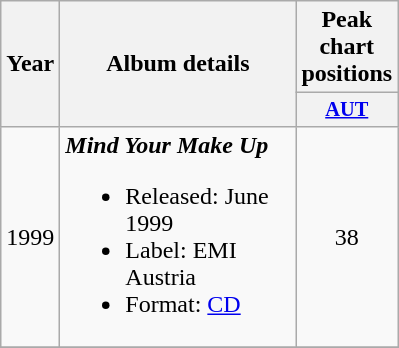<table class="wikitable">
<tr>
<th rowspan="2" width="10">Year</th>
<th rowspan="2" width="150">Album details</th>
<th colspan="9">Peak chart positions</th>
</tr>
<tr>
<th style="width:3em;font-size:85%"><a href='#'>AUT</a><br></th>
</tr>
<tr>
<td>1999</td>
<td><strong><em>Mind Your Make Up</em></strong><br><ul><li>Released: June 1999</li><li>Label: EMI Austria</li><li>Format: <a href='#'>CD</a></li></ul></td>
<td align="center">38</td>
</tr>
<tr>
</tr>
</table>
